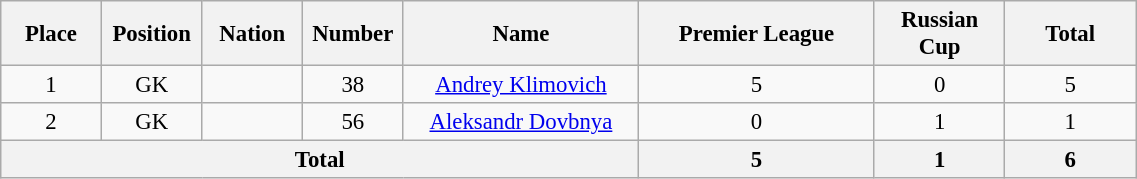<table class="wikitable" style="font-size: 95%; text-align: center;">
<tr>
<th width=60>Place</th>
<th width=60>Position</th>
<th width=60>Nation</th>
<th width=60>Number</th>
<th width=150>Name</th>
<th width=150>Premier League</th>
<th width=80>Russian Cup</th>
<th width=80>Total</th>
</tr>
<tr>
<td>1</td>
<td>GK</td>
<td></td>
<td>38</td>
<td><a href='#'>Andrey Klimovich</a></td>
<td>5</td>
<td>0</td>
<td>5</td>
</tr>
<tr>
<td>2</td>
<td>GK</td>
<td></td>
<td>56</td>
<td><a href='#'>Aleksandr Dovbnya</a></td>
<td>0</td>
<td>1</td>
<td>1</td>
</tr>
<tr>
<th colspan=5>Total</th>
<th>5</th>
<th>1</th>
<th>6</th>
</tr>
</table>
